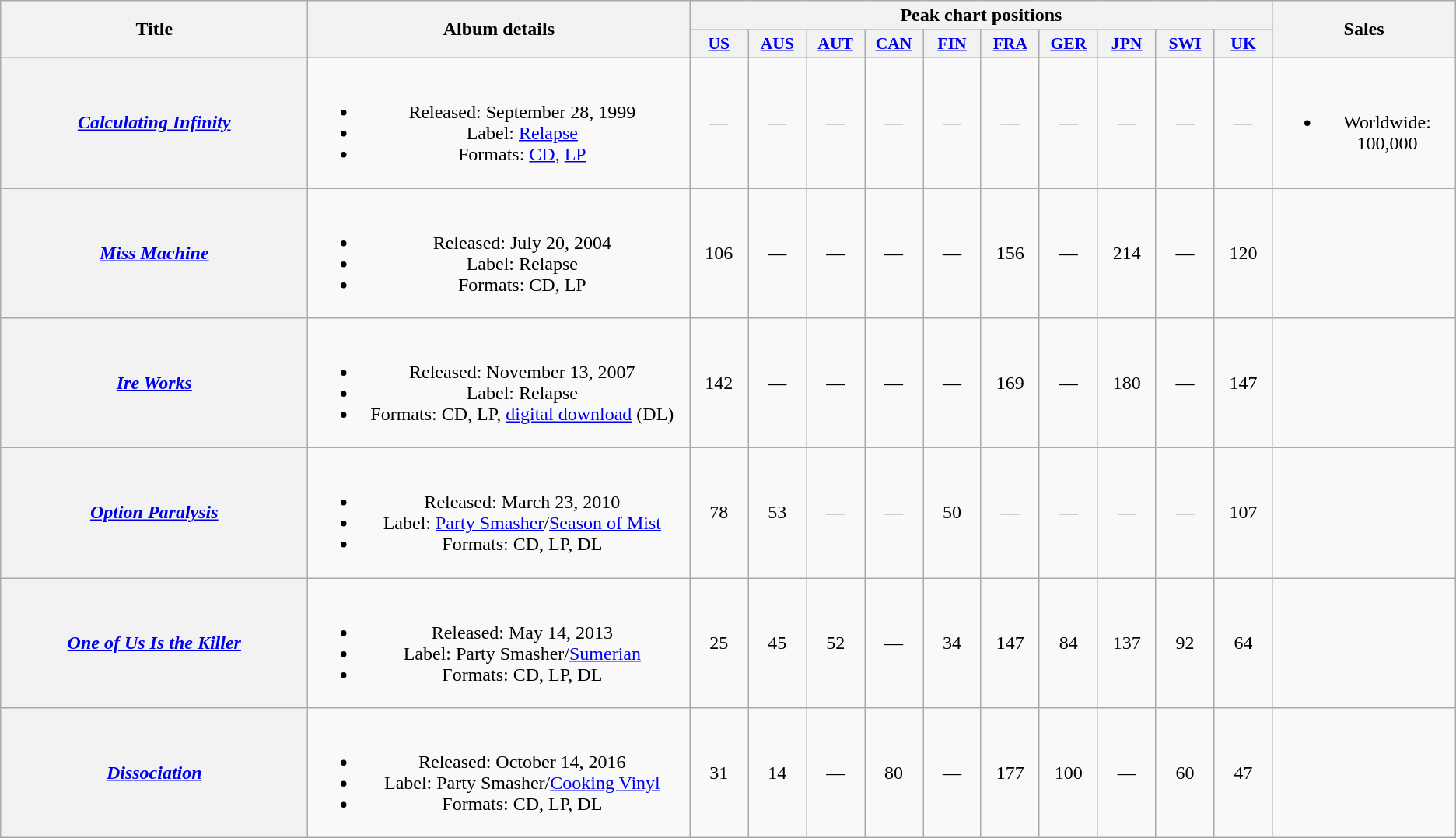<table class="wikitable plainrowheaders" style="text-align:center;">
<tr>
<th scope="col" rowspan="2" style="width:16em;">Title</th>
<th scope="col" rowspan="2" style="width:20em;">Album details</th>
<th scope="col" colspan="10">Peak chart positions</th>
<th rowspan="2">Sales</th>
</tr>
<tr>
<th scope="col" style="width:3em;font-size:90%;"><a href='#'>US</a><br></th>
<th scope="col" style="width:3em;font-size:90%;"><a href='#'>AUS</a><br></th>
<th scope="col" style="width:3em;font-size:90%;"><a href='#'>AUT</a><br></th>
<th scope="col" style="width:3em;font-size:90%;"><a href='#'>CAN</a><br></th>
<th scope="col" style="width:3em;font-size:90%;"><a href='#'>FIN</a><br></th>
<th scope="col" style="width:3em;font-size:90%;"><a href='#'>FRA</a><br></th>
<th scope="col" style="width:3em;font-size:90%;"><a href='#'>GER</a><br></th>
<th scope="col" style="width:3em;font-size:90%;"><a href='#'>JPN</a><br></th>
<th scope="col" style="width:3em;font-size:90%;"><a href='#'>SWI</a><br></th>
<th scope="col" style="width:3em;font-size:90%;"><a href='#'>UK</a><br></th>
</tr>
<tr>
<th scope="row"><em><a href='#'>Calculating Infinity</a></em></th>
<td><br><ul><li>Released: September 28, 1999</li><li>Label: <a href='#'>Relapse</a></li><li>Formats: <a href='#'>CD</a>, <a href='#'>LP</a></li></ul></td>
<td>—</td>
<td>—</td>
<td>—</td>
<td>—</td>
<td>—</td>
<td>—</td>
<td>—</td>
<td>—</td>
<td>—</td>
<td>—</td>
<td><br><ul><li>Worldwide: 100,000</li></ul></td>
</tr>
<tr>
<th scope="row"><em><a href='#'>Miss Machine</a></em></th>
<td><br><ul><li>Released: July 20, 2004</li><li>Label: Relapse</li><li>Formats: CD, LP</li></ul></td>
<td>106</td>
<td>—</td>
<td>—</td>
<td>—</td>
<td>—</td>
<td>156</td>
<td>—</td>
<td>214</td>
<td>—</td>
<td>120</td>
<td></td>
</tr>
<tr>
<th scope="row"><em><a href='#'>Ire Works</a></em></th>
<td><br><ul><li>Released: November 13, 2007</li><li>Label: Relapse</li><li>Formats: CD, LP, <a href='#'>digital download</a> (DL)</li></ul></td>
<td>142</td>
<td>—</td>
<td>—</td>
<td>—</td>
<td>—</td>
<td>169</td>
<td>—</td>
<td>180</td>
<td>—</td>
<td>147</td>
<td></td>
</tr>
<tr>
<th scope="row"><em><a href='#'>Option Paralysis</a></em></th>
<td><br><ul><li>Released: March 23, 2010</li><li>Label: <a href='#'>Party Smasher</a>/<a href='#'>Season of Mist</a></li><li>Formats: CD, LP, DL</li></ul></td>
<td>78</td>
<td>53</td>
<td>—</td>
<td>—</td>
<td>50</td>
<td>—</td>
<td>—</td>
<td>—</td>
<td>—</td>
<td>107</td>
<td></td>
</tr>
<tr>
<th scope="row"><em><a href='#'>One of Us Is the Killer</a></em></th>
<td><br><ul><li>Released: May 14, 2013</li><li>Label: Party Smasher/<a href='#'>Sumerian</a></li><li>Formats: CD, LP, DL</li></ul></td>
<td>25</td>
<td>45</td>
<td>52</td>
<td>—</td>
<td>34</td>
<td>147</td>
<td>84</td>
<td>137</td>
<td>92</td>
<td>64</td>
<td></td>
</tr>
<tr>
<th scope="row"><em><a href='#'>Dissociation</a></em></th>
<td><br><ul><li>Released: October 14, 2016</li><li>Label: Party Smasher/<a href='#'>Cooking Vinyl</a></li><li>Formats: CD, LP, DL</li></ul></td>
<td>31</td>
<td>14</td>
<td>—</td>
<td>80</td>
<td>—</td>
<td>177</td>
<td>100</td>
<td>—</td>
<td>60</td>
<td>47</td>
<td></td>
</tr>
</table>
